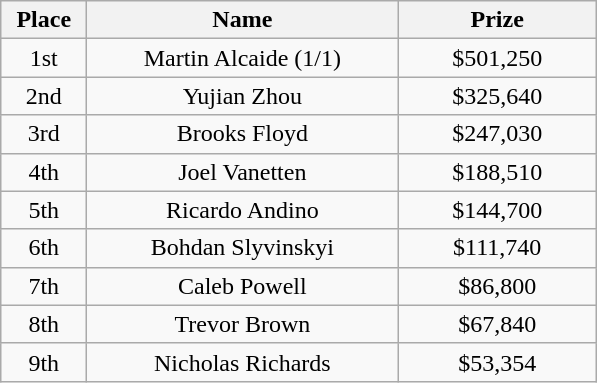<table class="wikitable">
<tr>
<th width="50">Place</th>
<th width="200">Name</th>
<th width="125">Prize</th>
</tr>
<tr>
<td align=center>1st</td>
<td align=center> Martin Alcaide (1/1)</td>
<td align=center>$501,250</td>
</tr>
<tr>
<td align=center>2nd</td>
<td align=center> Yujian Zhou</td>
<td align=center>$325,640</td>
</tr>
<tr>
<td align=center>3rd</td>
<td align=center> Brooks Floyd</td>
<td align=center>$247,030</td>
</tr>
<tr>
<td align=center>4th</td>
<td align=center> Joel Vanetten</td>
<td align=center>$188,510</td>
</tr>
<tr>
<td align=center>5th</td>
<td align=center> Ricardo Andino</td>
<td align=center>$144,700</td>
</tr>
<tr>
<td align=center>6th</td>
<td align=center> Bohdan Slyvinskyi</td>
<td align=center>$111,740</td>
</tr>
<tr>
<td align=center>7th</td>
<td align=center> Caleb Powell</td>
<td align=center>$86,800</td>
</tr>
<tr>
<td align=center>8th</td>
<td align=center> Trevor Brown</td>
<td align=center>$67,840</td>
</tr>
<tr>
<td align=center>9th</td>
<td align=center> Nicholas Richards</td>
<td align=center>$53,354</td>
</tr>
</table>
